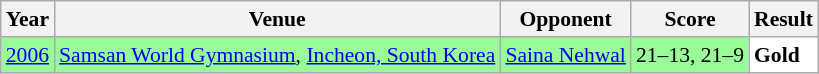<table class="sortable wikitable" style="font-size: 90%">
<tr>
<th>Year</th>
<th>Venue</th>
<th>Opponent</th>
<th>Score</th>
<th>Result</th>
</tr>
<tr style="background:#98FB98">
<td align="center"><a href='#'>2006</a></td>
<td align="left"><a href='#'>Samsan World Gymnasium</a>, <a href='#'>Incheon, South Korea</a></td>
<td align="left"> <a href='#'>Saina Nehwal</a></td>
<td align="left">21–13, 21–9</td>
<td style="text-align:left; background:white"> <strong>Gold</strong></td>
</tr>
</table>
